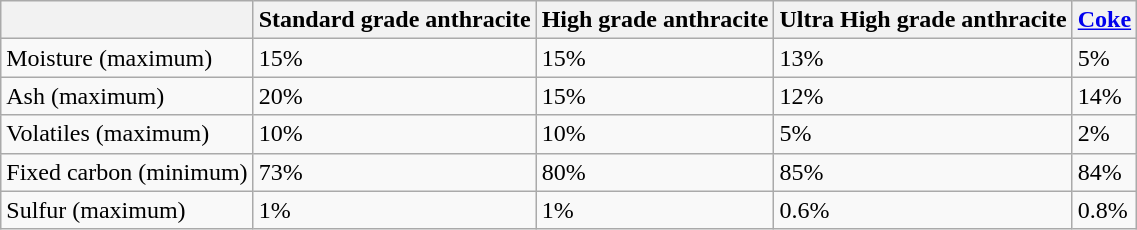<table class="wikitable">
<tr>
<th></th>
<th>Standard grade anthracite</th>
<th>High grade anthracite</th>
<th>Ultra High grade anthracite</th>
<th><a href='#'>Coke</a></th>
</tr>
<tr>
<td>Moisture (maximum)</td>
<td>15%</td>
<td>15%</td>
<td>13%</td>
<td>5%</td>
</tr>
<tr>
<td>Ash (maximum)</td>
<td>20%</td>
<td>15%</td>
<td>12%</td>
<td>14%</td>
</tr>
<tr>
<td>Volatiles (maximum)</td>
<td>10%</td>
<td>10%</td>
<td>5%</td>
<td>2%</td>
</tr>
<tr>
<td>Fixed carbon (minimum)</td>
<td>73%</td>
<td>80%</td>
<td>85%</td>
<td>84%</td>
</tr>
<tr>
<td>Sulfur (maximum)</td>
<td>1%</td>
<td>1%</td>
<td>0.6%</td>
<td>0.8%</td>
</tr>
</table>
